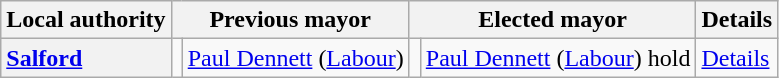<table class="wikitable" border="1">
<tr>
<th>Local authority</th>
<th colspan="2">Previous mayor</th>
<th colspan="2">Elected mayor</th>
<th>Details</th>
</tr>
<tr>
<th scope="row" style="text-align: left;"><a href='#'>Salford</a></th>
<td></td>
<td><a href='#'>Paul Dennett</a> (<a href='#'>Labour</a>)</td>
<td></td>
<td><a href='#'>Paul Dennett</a> (<a href='#'>Labour</a>) hold</td>
<td><a href='#'>Details</a></td>
</tr>
</table>
